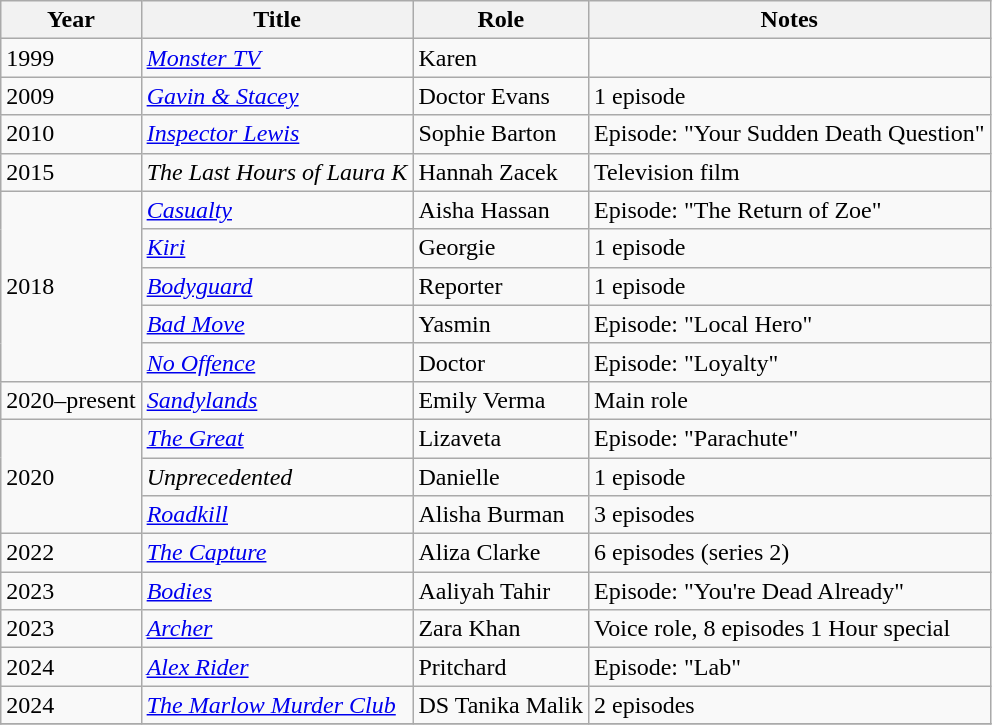<table class="wikitable sortable">
<tr>
<th>Year</th>
<th>Title</th>
<th>Role</th>
<th class="unsortable">Notes</th>
</tr>
<tr>
<td>1999</td>
<td><em><a href='#'>Monster TV</a></em></td>
<td>Karen</td>
<td></td>
</tr>
<tr>
<td>2009</td>
<td><em><a href='#'>Gavin & Stacey</a></em></td>
<td>Doctor Evans</td>
<td>1 episode</td>
</tr>
<tr>
<td>2010</td>
<td><em><a href='#'>Inspector Lewis</a></em></td>
<td>Sophie Barton</td>
<td>Episode: "Your Sudden Death Question"</td>
</tr>
<tr>
<td>2015</td>
<td><em>The Last Hours of Laura K</em></td>
<td>Hannah Zacek</td>
<td>Television film</td>
</tr>
<tr>
<td rowspan="5">2018</td>
<td><em><a href='#'>Casualty</a></em></td>
<td>Aisha Hassan</td>
<td>Episode: "The Return of Zoe"</td>
</tr>
<tr>
<td><em><a href='#'>Kiri</a></em></td>
<td>Georgie</td>
<td>1 episode</td>
</tr>
<tr>
<td><em><a href='#'>Bodyguard</a></em></td>
<td>Reporter</td>
<td>1 episode</td>
</tr>
<tr>
<td><em><a href='#'>Bad Move</a></em></td>
<td>Yasmin</td>
<td>Episode: "Local Hero"</td>
</tr>
<tr>
<td><em><a href='#'>No Offence</a></em></td>
<td>Doctor</td>
<td>Episode: "Loyalty"</td>
</tr>
<tr>
<td>2020–present</td>
<td><em><a href='#'>Sandylands</a></em></td>
<td>Emily Verma</td>
<td>Main role</td>
</tr>
<tr>
<td rowspan="3">2020</td>
<td><em><a href='#'>The Great</a></em></td>
<td>Lizaveta</td>
<td>Episode: "Parachute"</td>
</tr>
<tr>
<td><em>Unprecedented</em></td>
<td>Danielle</td>
<td>1 episode</td>
</tr>
<tr>
<td><em><a href='#'>Roadkill</a></em></td>
<td>Alisha Burman</td>
<td>3 episodes</td>
</tr>
<tr>
<td>2022</td>
<td><em><a href='#'>The Capture</a></em></td>
<td>Aliza Clarke</td>
<td>6 episodes (series 2)</td>
</tr>
<tr>
<td>2023</td>
<td><em><a href='#'>Bodies</a></em></td>
<td>Aaliyah Tahir</td>
<td>Episode: "You're Dead Already"</td>
</tr>
<tr>
<td>2023</td>
<td><em><a href='#'>Archer</a></em></td>
<td>Zara Khan</td>
<td>Voice role, 8 episodes 1 Hour special</td>
</tr>
<tr>
<td>2024</td>
<td><em><a href='#'>Alex Rider</a></em></td>
<td>Pritchard</td>
<td>Episode: "Lab"</td>
</tr>
<tr>
<td>2024</td>
<td><em><a href='#'>The Marlow Murder Club</a></em></td>
<td>DS Tanika Malik</td>
<td>2 episodes</td>
</tr>
<tr>
</tr>
</table>
